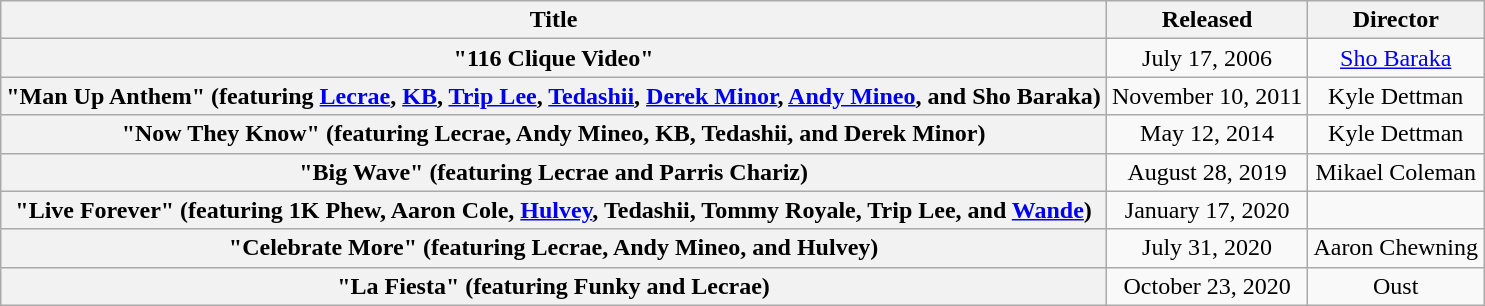<table class="wikitable plainrowheaders" style="text-align:center;">
<tr>
<th scope="col">Title</th>
<th scope="col">Released</th>
<th scope="col">Director</th>
</tr>
<tr>
<th scope="row">"116 Clique Video"</th>
<td>July 17, 2006</td>
<td><a href='#'>Sho Baraka</a></td>
</tr>
<tr>
<th scope="row">"Man Up Anthem" (featuring <a href='#'>Lecrae</a>, <a href='#'>KB</a>, <a href='#'>Trip Lee</a>, <a href='#'>Tedashii</a>, <a href='#'>Derek Minor</a>, <a href='#'>Andy Mineo</a>, and Sho Baraka)</th>
<td>November 10, 2011</td>
<td>Kyle Dettman</td>
</tr>
<tr>
<th scope="row">"Now They Know" (featuring Lecrae, Andy Mineo, KB, Tedashii, and Derek Minor)</th>
<td>May 12, 2014</td>
<td>Kyle Dettman</td>
</tr>
<tr>
<th scope="row">"Big Wave" (featuring Lecrae and Parris Chariz)</th>
<td>August 28, 2019</td>
<td>Mikael Coleman</td>
</tr>
<tr>
<th scope="row">"Live Forever" (featuring 1K Phew, Aaron Cole, <a href='#'>Hulvey</a>, Tedashii, Tommy Royale, Trip Lee, and <a href='#'>Wande</a>)</th>
<td>January 17, 2020</td>
<td></td>
</tr>
<tr>
<th scope="row">"Celebrate More" (featuring Lecrae, Andy Mineo, and Hulvey)</th>
<td>July 31, 2020</td>
<td>Aaron Chewning</td>
</tr>
<tr>
<th scope="row">"La Fiesta" (featuring Funky and Lecrae)</th>
<td>October 23, 2020</td>
<td>Oust</td>
</tr>
</table>
